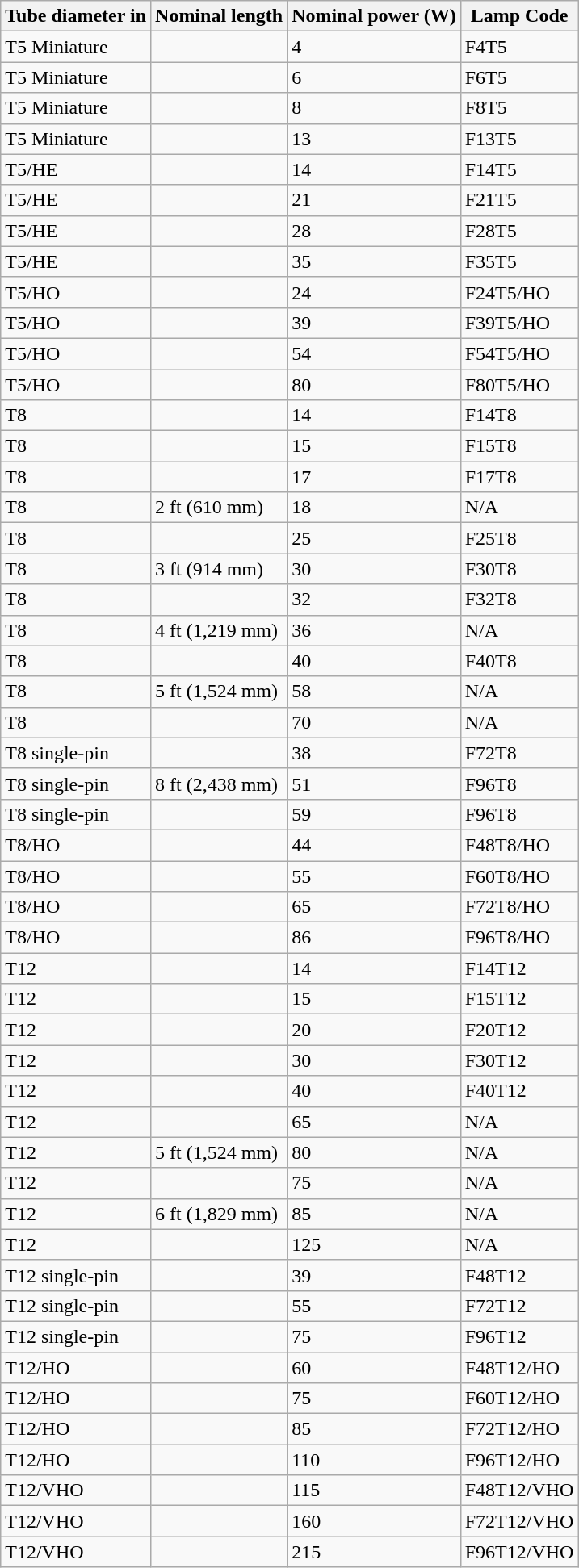<table class="wikitable">
<tr>
<th>Tube diameter in </th>
<th>Nominal length</th>
<th>Nominal power (W)</th>
<th>Lamp Code</th>
</tr>
<tr>
<td>T5 Miniature</td>
<td></td>
<td>4</td>
<td>F4T5</td>
</tr>
<tr>
<td>T5 Miniature</td>
<td></td>
<td>6</td>
<td>F6T5</td>
</tr>
<tr>
<td>T5 Miniature</td>
<td></td>
<td>8</td>
<td>F8T5</td>
</tr>
<tr>
<td>T5 Miniature</td>
<td></td>
<td>13</td>
<td>F13T5</td>
</tr>
<tr>
<td>T5/HE</td>
<td></td>
<td>14</td>
<td>F14T5</td>
</tr>
<tr>
<td>T5/HE</td>
<td></td>
<td>21</td>
<td>F21T5</td>
</tr>
<tr>
<td>T5/HE</td>
<td></td>
<td>28</td>
<td>F28T5</td>
</tr>
<tr>
<td>T5/HE</td>
<td></td>
<td>35</td>
<td>F35T5</td>
</tr>
<tr>
<td>T5/HO</td>
<td></td>
<td>24</td>
<td>F24T5/HO</td>
</tr>
<tr>
<td>T5/HO</td>
<td></td>
<td>39</td>
<td>F39T5/HO</td>
</tr>
<tr>
<td>T5/HO</td>
<td></td>
<td>54</td>
<td>F54T5/HO</td>
</tr>
<tr>
<td>T5/HO</td>
<td></td>
<td>80</td>
<td>F80T5/HO</td>
</tr>
<tr>
<td>T8</td>
<td></td>
<td>14</td>
<td>F14T8</td>
</tr>
<tr>
<td>T8</td>
<td></td>
<td>15</td>
<td>F15T8</td>
</tr>
<tr>
<td>T8</td>
<td></td>
<td>17</td>
<td>F17T8</td>
</tr>
<tr>
<td>T8</td>
<td>2 ft (610 mm)</td>
<td>18</td>
<td>N/A</td>
</tr>
<tr>
<td>T8</td>
<td></td>
<td>25</td>
<td>F25T8</td>
</tr>
<tr>
<td>T8</td>
<td>3 ft (914 mm)</td>
<td>30</td>
<td>F30T8</td>
</tr>
<tr |abbr="on">
<td>T8</td>
<td></td>
<td>32</td>
<td>F32T8</td>
</tr>
<tr>
<td>T8</td>
<td>4 ft (1,219 mm)</td>
<td>36</td>
<td>N/A</td>
</tr>
<tr>
<td>T8</td>
<td></td>
<td>40</td>
<td>F40T8</td>
</tr>
<tr>
<td>T8</td>
<td>5 ft (1,524 mm)</td>
<td>58</td>
<td>N/A</td>
</tr>
<tr>
<td>T8</td>
<td></td>
<td>70</td>
<td>N/A</td>
</tr>
<tr>
<td>T8 single-pin</td>
<td></td>
<td>38</td>
<td>F72T8</td>
</tr>
<tr>
<td>T8 single-pin</td>
<td>8 ft (2,438 mm)</td>
<td>51</td>
<td>F96T8</td>
</tr>
<tr>
<td>T8 single-pin</td>
<td></td>
<td>59</td>
<td>F96T8</td>
</tr>
<tr>
<td>T8/HO</td>
<td></td>
<td>44</td>
<td>F48T8/HO</td>
</tr>
<tr>
<td>T8/HO</td>
<td></td>
<td>55</td>
<td>F60T8/HO</td>
</tr>
<tr>
<td>T8/HO</td>
<td></td>
<td>65</td>
<td>F72T8/HO</td>
</tr>
<tr>
<td>T8/HO</td>
<td></td>
<td>86</td>
<td>F96T8/HO</td>
</tr>
<tr>
<td>T12</td>
<td></td>
<td>14</td>
<td>F14T12</td>
</tr>
<tr>
<td>T12</td>
<td></td>
<td>15</td>
<td>F15T12</td>
</tr>
<tr>
<td>T12</td>
<td></td>
<td>20</td>
<td>F20T12</td>
</tr>
<tr>
<td>T12</td>
<td></td>
<td>30</td>
<td>F30T12</td>
</tr>
<tr>
<td>T12</td>
<td></td>
<td>40</td>
<td>F40T12</td>
</tr>
<tr>
<td>T12</td>
<td></td>
<td>65</td>
<td>N/A</td>
</tr>
<tr>
<td>T12</td>
<td>5 ft (1,524 mm)</td>
<td>80</td>
<td>N/A</td>
</tr>
<tr>
<td>T12</td>
<td></td>
<td>75</td>
<td>N/A</td>
</tr>
<tr>
<td>T12</td>
<td>6 ft (1,829 mm)</td>
<td>85</td>
<td>N/A</td>
</tr>
<tr>
<td>T12</td>
<td></td>
<td>125</td>
<td>N/A</td>
</tr>
<tr>
<td>T12 single-pin</td>
<td></td>
<td>39</td>
<td>F48T12</td>
</tr>
<tr>
<td>T12 single-pin</td>
<td></td>
<td>55</td>
<td>F72T12</td>
</tr>
<tr>
<td>T12 single-pin</td>
<td></td>
<td>75</td>
<td>F96T12</td>
</tr>
<tr>
<td>T12/HO</td>
<td></td>
<td>60</td>
<td>F48T12/HO</td>
</tr>
<tr>
<td>T12/HO</td>
<td></td>
<td>75</td>
<td>F60T12/HO</td>
</tr>
<tr>
<td>T12/HO</td>
<td></td>
<td>85</td>
<td>F72T12/HO</td>
</tr>
<tr>
<td>T12/HO</td>
<td></td>
<td>110</td>
<td>F96T12/HO</td>
</tr>
<tr>
<td>T12/VHO</td>
<td></td>
<td>115</td>
<td>F48T12/VHO</td>
</tr>
<tr>
<td>T12/VHO</td>
<td></td>
<td>160</td>
<td>F72T12/VHO</td>
</tr>
<tr>
<td>T12/VHO</td>
<td></td>
<td>215</td>
<td>F96T12/VHO</td>
</tr>
</table>
